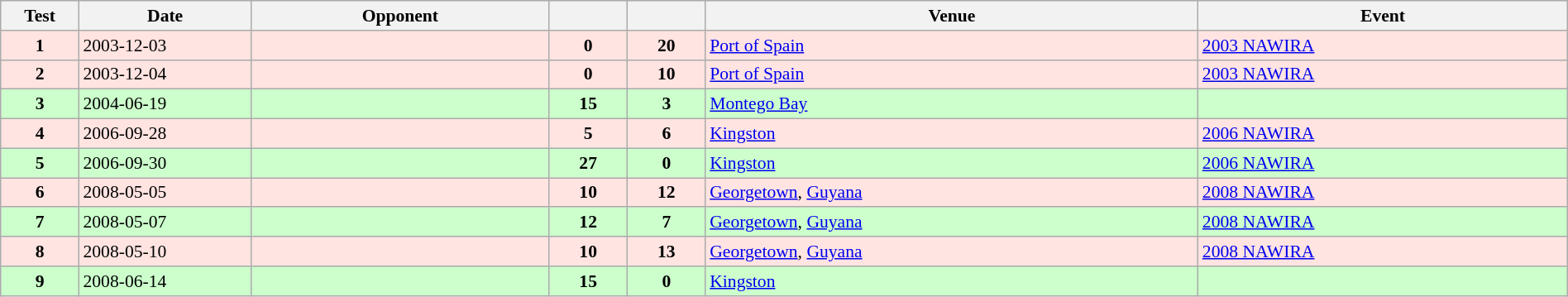<table class="wikitable sortable" style="width:100%; font-size:90%">
<tr>
<th style="width:5%">Test</th>
<th style="width:11%">Date</th>
<th style="width:19%">Opponent</th>
<th style="width:5%"></th>
<th style="width:5%"></th>
<th>Venue</th>
<th>Event</th>
</tr>
<tr bgcolor="FFE4E1">
<td align="center"><strong>1</strong></td>
<td>2003-12-03</td>
<td></td>
<td align="center"><strong>0</strong></td>
<td align="center"><strong>20</strong></td>
<td><a href='#'>Port of Spain</a></td>
<td><a href='#'>2003 NAWIRA</a></td>
</tr>
<tr bgcolor="FFE4E1">
<td align="center"><strong>2</strong></td>
<td>2003-12-04</td>
<td></td>
<td align="center"><strong>0</strong></td>
<td align="center"><strong>10</strong></td>
<td><a href='#'>Port of Spain</a></td>
<td><a href='#'>2003 NAWIRA</a></td>
</tr>
<tr bgcolor="#ccffcc">
<td align="center"><strong>3</strong></td>
<td>2004-06-19</td>
<td></td>
<td align="center"><strong>15</strong></td>
<td align="center"><strong>3</strong></td>
<td><a href='#'>Montego Bay</a></td>
<td></td>
</tr>
<tr bgcolor="FFE4E1">
<td align="center"><strong>4</strong></td>
<td>2006-09-28</td>
<td></td>
<td align="center"><strong>5</strong></td>
<td align="center"><strong>6</strong></td>
<td><a href='#'>Kingston</a></td>
<td><a href='#'>2006 NAWIRA</a></td>
</tr>
<tr bgcolor="#ccffcc">
<td align="center"><strong>5</strong></td>
<td>2006-09-30</td>
<td></td>
<td align="center"><strong>27</strong></td>
<td align="center"><strong>0</strong></td>
<td><a href='#'>Kingston</a></td>
<td><a href='#'>2006 NAWIRA</a></td>
</tr>
<tr bgcolor="FFE4E1">
<td align="center"><strong>6</strong></td>
<td>2008-05-05</td>
<td></td>
<td align="center"><strong>10</strong></td>
<td align="center"><strong>12</strong></td>
<td><a href='#'>Georgetown</a>, <a href='#'>Guyana</a></td>
<td><a href='#'>2008 NAWIRA</a></td>
</tr>
<tr bgcolor="#ccffcc">
<td align="center"><strong>7</strong></td>
<td>2008-05-07</td>
<td></td>
<td align="center"><strong>12</strong></td>
<td align="center"><strong>7</strong></td>
<td><a href='#'>Georgetown</a>, <a href='#'>Guyana</a></td>
<td><a href='#'>2008 NAWIRA</a></td>
</tr>
<tr bgcolor="FFE4E1">
<td align="center"><strong>8</strong></td>
<td>2008-05-10</td>
<td></td>
<td align="center"><strong>10</strong></td>
<td align="center"><strong>13</strong></td>
<td><a href='#'>Georgetown</a>, <a href='#'>Guyana</a></td>
<td><a href='#'>2008 NAWIRA</a></td>
</tr>
<tr bgcolor="#ccffcc">
<td align="center"><strong>9</strong></td>
<td>2008-06-14</td>
<td></td>
<td align="center"><strong>15</strong></td>
<td align="center"><strong>0</strong></td>
<td><a href='#'>Kingston</a></td>
<td></td>
</tr>
</table>
